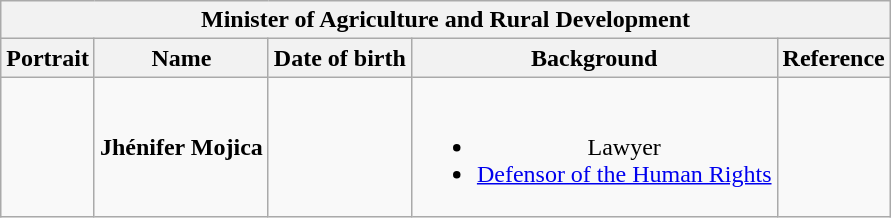<table class="wikitable collapsible" style="text-align:center;">
<tr>
<th colspan="5">Minister of Agriculture and Rural Development</th>
</tr>
<tr>
<th>Portrait</th>
<th>Name</th>
<th>Date of birth</th>
<th>Background</th>
<th>Reference</th>
</tr>
<tr>
<td></td>
<td><strong>Jhénifer Mojica</strong></td>
<td></td>
<td><br><ul><li>Lawyer</li><li><a href='#'>Defensor of the Human Rights</a></li></ul></td>
<td></td>
</tr>
</table>
